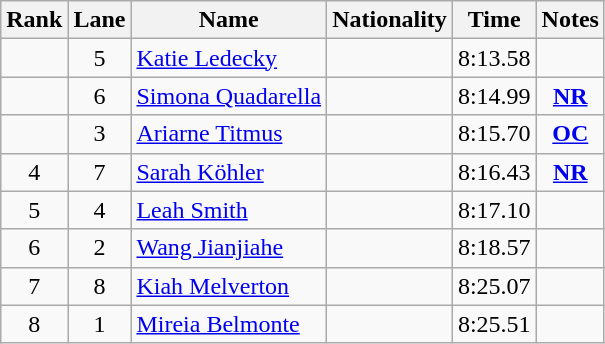<table class="wikitable sortable" style="text-align:center">
<tr>
<th>Rank</th>
<th>Lane</th>
<th>Name</th>
<th>Nationality</th>
<th>Time</th>
<th>Notes</th>
</tr>
<tr>
<td></td>
<td>5</td>
<td align=left><a href='#'>Katie Ledecky</a></td>
<td align=left></td>
<td>8:13.58</td>
<td></td>
</tr>
<tr>
<td></td>
<td>6</td>
<td align=left><a href='#'>Simona Quadarella</a></td>
<td align=left></td>
<td>8:14.99</td>
<td><strong><a href='#'>NR</a></strong></td>
</tr>
<tr>
<td></td>
<td>3</td>
<td align=left><a href='#'>Ariarne Titmus</a></td>
<td align=left></td>
<td>8:15.70</td>
<td><strong><a href='#'>OC</a></strong></td>
</tr>
<tr>
<td>4</td>
<td>7</td>
<td align=left><a href='#'>Sarah Köhler</a></td>
<td align=left></td>
<td>8:16.43</td>
<td><strong><a href='#'>NR</a></strong></td>
</tr>
<tr>
<td>5</td>
<td>4</td>
<td align=left><a href='#'>Leah Smith</a></td>
<td align=left></td>
<td>8:17.10</td>
<td></td>
</tr>
<tr>
<td>6</td>
<td>2</td>
<td align=left><a href='#'>Wang Jianjiahe</a></td>
<td align=left></td>
<td>8:18.57</td>
<td></td>
</tr>
<tr>
<td>7</td>
<td>8</td>
<td align=left><a href='#'>Kiah Melverton</a></td>
<td align=left></td>
<td>8:25.07</td>
<td></td>
</tr>
<tr>
<td>8</td>
<td>1</td>
<td align=left><a href='#'>Mireia Belmonte</a></td>
<td align=left></td>
<td>8:25.51</td>
<td></td>
</tr>
</table>
